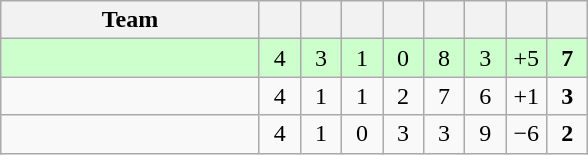<table class=wikitable style="text-align:center">
<tr>
<th width=165>Team</th>
<th width=20></th>
<th width=20></th>
<th width=20></th>
<th width=20></th>
<th width=20></th>
<th width=20></th>
<th width=20></th>
<th width=20></th>
</tr>
<tr align=center bgcolor=ccffcc>
<td align=left></td>
<td>4</td>
<td>3</td>
<td>1</td>
<td>0</td>
<td>8</td>
<td>3</td>
<td>+5</td>
<td><strong>7</strong></td>
</tr>
<tr align=center>
<td align=left></td>
<td>4</td>
<td>1</td>
<td>1</td>
<td>2</td>
<td>7</td>
<td>6</td>
<td>+1</td>
<td><strong>3</strong></td>
</tr>
<tr align=center>
<td align=left></td>
<td>4</td>
<td>1</td>
<td>0</td>
<td>3</td>
<td>3</td>
<td>9</td>
<td>−6</td>
<td><strong>2</strong></td>
</tr>
</table>
